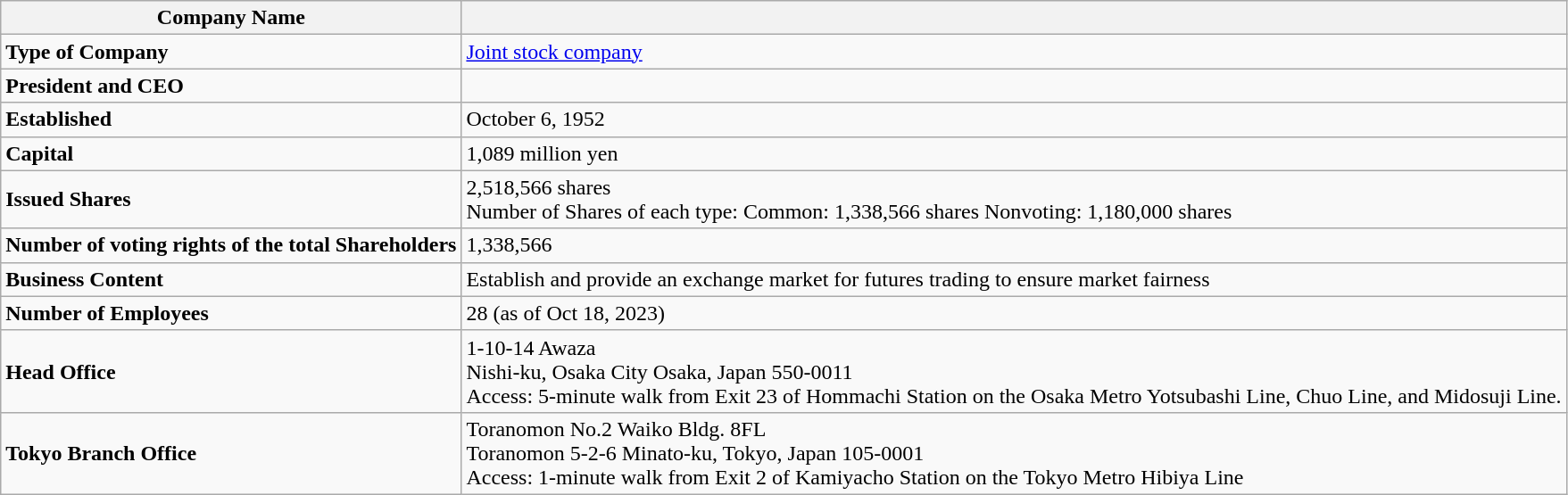<table class="wikitable">
<tr>
<th>Company Name</th>
<th></th>
</tr>
<tr>
<td><strong>Type of Company</strong></td>
<td><a href='#'>Joint stock company</a></td>
</tr>
<tr>
<td><strong>President and CEO</strong></td>
<td></td>
</tr>
<tr>
<td><strong>Established</strong></td>
<td>October 6, 1952</td>
</tr>
<tr>
<td><strong>Capital</strong></td>
<td>1,089 million yen</td>
</tr>
<tr>
<td><strong>Issued Shares</strong></td>
<td>2,518,566 shares<br>Number of Shares of each type:
Common: 1,338,566 shares
Nonvoting: 1,180,000 shares</td>
</tr>
<tr>
<td><strong>Number of voting rights of the total Shareholders</strong></td>
<td>1,338,566</td>
</tr>
<tr>
<td><strong>Business Content</strong></td>
<td>Establish and provide an exchange market for futures trading to ensure market fairness</td>
</tr>
<tr>
<td><strong>Number of Employees</strong></td>
<td>28 (as of Oct 18, 2023)</td>
</tr>
<tr>
<td><strong>Head Office</strong></td>
<td>1-10-14 Awaza<br>Nishi-ku, Osaka City
Osaka, Japan
550-0011<br>Access: 5-minute walk from Exit 23 of Hommachi Station on the Osaka Metro Yotsubashi Line, Chuo Line, and Midosuji Line.</td>
</tr>
<tr>
<td><strong>Tokyo Branch Office</strong></td>
<td>Toranomon No.2 Waiko Bldg. 8FL<br>Toranomon 5-2-6 
Minato-ku, Tokyo, Japan
105-0001<br>Access: 1-minute walk from Exit 2 of Kamiyacho Station on the Tokyo Metro Hibiya Line<br></td>
</tr>
</table>
